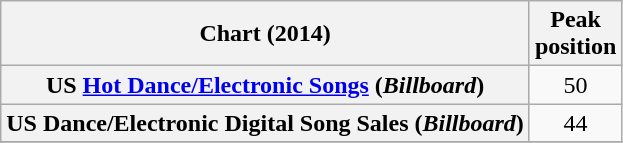<table class="wikitable sortable plainrowheaders">
<tr>
<th align="left">Chart (2014)</th>
<th style="text-align:center;">Peak<br>position</th>
</tr>
<tr>
<th scope="row" align="left">US <a href='#'>Hot Dance/Electronic Songs</a> (<em>Billboard</em>)</th>
<td style="text-align:center;">50</td>
</tr>
<tr>
<th scope="row" align="left">US Dance/Electronic Digital Song Sales (<em>Billboard</em>)</th>
<td style="text-align:center;">44</td>
</tr>
<tr>
</tr>
</table>
